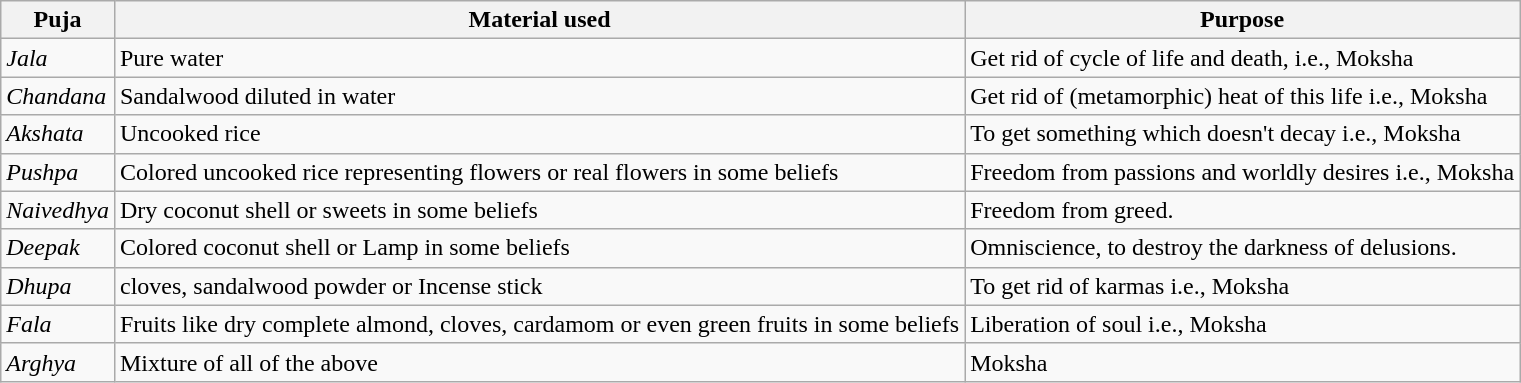<table class="wikitable">
<tr>
<th>Puja</th>
<th>Material used</th>
<th>Purpose</th>
</tr>
<tr>
<td><em>Jala</em></td>
<td>Pure water</td>
<td>Get rid of cycle of life and death, i.e., Moksha</td>
</tr>
<tr>
<td><em>Chandana</em></td>
<td>Sandalwood diluted in water</td>
<td>Get rid of (metamorphic) heat of this life i.e., Moksha</td>
</tr>
<tr>
<td><em>Akshata</em></td>
<td>Uncooked rice</td>
<td>To get something which doesn't decay i.e., Moksha</td>
</tr>
<tr>
<td><em>Pushpa</em></td>
<td>Colored uncooked rice representing flowers or real flowers in some beliefs</td>
<td>Freedom from passions and worldly desires i.e., Moksha</td>
</tr>
<tr>
<td><em>Naivedhya</em></td>
<td>Dry coconut shell or sweets in some beliefs</td>
<td>Freedom from greed.</td>
</tr>
<tr>
<td><em>Deepak</em></td>
<td>Colored coconut shell or Lamp in some beliefs</td>
<td>Omniscience, to destroy the darkness of delusions.</td>
</tr>
<tr>
<td><em>Dhupa</em></td>
<td>cloves, sandalwood powder or Incense stick</td>
<td>To get rid of karmas i.e., Moksha</td>
</tr>
<tr>
<td><em>Fala</em></td>
<td>Fruits like dry complete almond, cloves, cardamom or even green fruits in some beliefs</td>
<td>Liberation of soul i.e., Moksha</td>
</tr>
<tr>
<td><em>Arghya</em></td>
<td>Mixture of all of the above</td>
<td>Moksha</td>
</tr>
</table>
